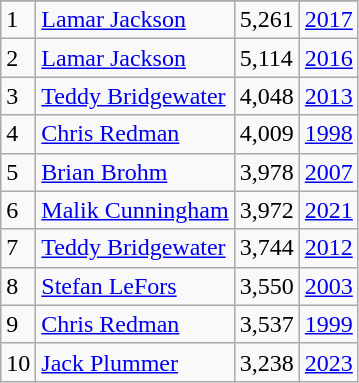<table class="wikitable">
<tr>
</tr>
<tr>
<td>1</td>
<td><a href='#'>Lamar Jackson</a></td>
<td><abbr>5,261</abbr></td>
<td><a href='#'>2017</a></td>
</tr>
<tr>
<td>2</td>
<td><a href='#'>Lamar Jackson</a></td>
<td><abbr>5,114</abbr></td>
<td><a href='#'>2016</a></td>
</tr>
<tr>
<td>3</td>
<td><a href='#'>Teddy Bridgewater</a></td>
<td><abbr>4,048</abbr></td>
<td><a href='#'>2013</a></td>
</tr>
<tr>
<td>4</td>
<td><a href='#'>Chris Redman</a></td>
<td><abbr>4,009</abbr></td>
<td><a href='#'>1998</a></td>
</tr>
<tr>
<td>5</td>
<td><a href='#'>Brian Brohm</a></td>
<td><abbr>3,978</abbr></td>
<td><a href='#'>2007</a></td>
</tr>
<tr>
<td>6</td>
<td><a href='#'>Malik Cunningham</a></td>
<td><abbr>3,972</abbr></td>
<td><a href='#'>2021</a></td>
</tr>
<tr>
<td>7</td>
<td><a href='#'>Teddy Bridgewater</a></td>
<td><abbr>3,744</abbr></td>
<td><a href='#'>2012</a></td>
</tr>
<tr>
<td>8</td>
<td><a href='#'>Stefan LeFors</a></td>
<td><abbr>3,550</abbr></td>
<td><a href='#'>2003</a></td>
</tr>
<tr>
<td>9</td>
<td><a href='#'>Chris Redman</a></td>
<td><abbr>3,537</abbr></td>
<td><a href='#'>1999</a></td>
</tr>
<tr>
<td>10</td>
<td><a href='#'>Jack Plummer</a></td>
<td><abbr>3,238</abbr></td>
<td><a href='#'>2023</a></td>
</tr>
</table>
